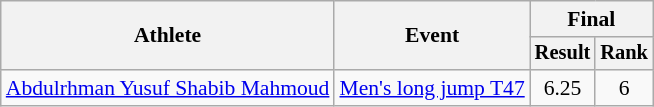<table class="wikitable" style="font-size:90%">
<tr>
<th rowspan="2">Athlete</th>
<th rowspan="2">Event</th>
<th colspan="2">Final</th>
</tr>
<tr style="font-size:95%">
<th>Result</th>
<th>Rank</th>
</tr>
<tr style="text-align:center">
<td style="text-align:left"><a href='#'>Abdulrhman Yusuf Shabib Mahmoud</a></td>
<td style="text-align:left"><a href='#'>Men's long jump T47</a></td>
<td>6.25</td>
<td>6</td>
</tr>
</table>
